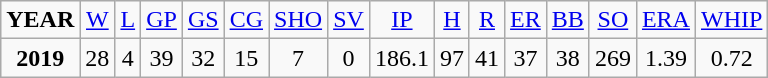<table class="wikitable">
<tr align=center>
<td><strong>YEAR</strong></td>
<td><a href='#'>W</a></td>
<td><a href='#'>L</a></td>
<td><a href='#'>GP</a></td>
<td><a href='#'>GS</a></td>
<td><a href='#'>CG</a></td>
<td><a href='#'>SHO</a></td>
<td><a href='#'>SV</a></td>
<td><a href='#'>IP</a></td>
<td><a href='#'>H</a></td>
<td><a href='#'>R</a></td>
<td><a href='#'>ER</a></td>
<td><a href='#'>BB</a></td>
<td><a href='#'>SO</a></td>
<td><a href='#'>ERA</a></td>
<td><a href='#'>WHIP</a></td>
</tr>
<tr align=center>
<td><strong>2019</strong></td>
<td>28</td>
<td>4</td>
<td>39</td>
<td>32</td>
<td>15</td>
<td>7</td>
<td>0</td>
<td>186.1</td>
<td>97</td>
<td>41</td>
<td>37</td>
<td>38</td>
<td>269</td>
<td>1.39</td>
<td>0.72</td>
</tr>
</table>
